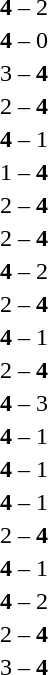<table style="text-align:center">
<tr>
<th width=223></th>
<th width=100></th>
<th width=223></th>
</tr>
<tr>
<td align=right></td>
<td><strong>4</strong> – 2</td>
<td align=left></td>
</tr>
<tr>
<td align=right></td>
<td><strong>4</strong> – 0</td>
<td align=left></td>
</tr>
<tr>
<td align=right></td>
<td>3 – <strong>4</strong></td>
<td align=left></td>
</tr>
<tr>
<td align=right></td>
<td>2 – <strong>4</strong></td>
<td align=left></td>
</tr>
<tr>
<td align=right></td>
<td><strong>4</strong> – 1</td>
<td align=left></td>
</tr>
<tr>
<td align=right></td>
<td>1 – <strong>4</strong></td>
<td align=left></td>
</tr>
<tr>
<td align=right></td>
<td>2 – <strong>4</strong></td>
<td align=left></td>
</tr>
<tr>
<td align=right></td>
<td>2 – <strong>4</strong></td>
<td align=left></td>
</tr>
<tr>
<td align=right></td>
<td><strong>4</strong> – 2</td>
<td align=left></td>
</tr>
<tr>
<td align=right></td>
<td>2 – <strong>4</strong></td>
<td align=left></td>
</tr>
<tr>
<td align=right></td>
<td><strong>4</strong> – 1</td>
<td align=left></td>
</tr>
<tr>
<td align=right></td>
<td>2 – <strong>4</strong></td>
<td align=left></td>
</tr>
<tr>
<td align=right></td>
<td><strong>4</strong> – 3</td>
<td align=left></td>
</tr>
<tr>
<td align=right></td>
<td><strong>4</strong> – 1</td>
<td align=left></td>
</tr>
<tr>
<td align=right></td>
<td><strong>4</strong> – 1</td>
<td align=left></td>
</tr>
<tr>
<td align=right></td>
<td><strong>4</strong> – 1</td>
<td align=left></td>
</tr>
<tr>
<td align=right></td>
<td>2 – <strong>4</strong></td>
<td align=left></td>
</tr>
<tr>
<td align=right></td>
<td><strong>4</strong> – 1</td>
<td align=left></td>
</tr>
<tr>
<td align=right></td>
<td><strong>4</strong> – 2</td>
<td align=left></td>
</tr>
<tr>
<td align=right></td>
<td>2 – <strong>4</strong></td>
<td align=left></td>
</tr>
<tr>
<td align=right></td>
<td>3 – <strong>4</strong></td>
<td align=left></td>
</tr>
</table>
